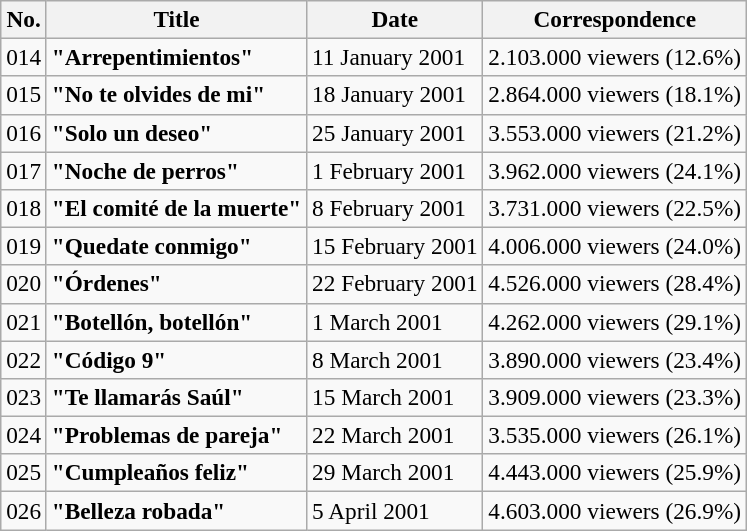<table class="sortable wikitable" style="font-size:97%">
<tr>
<th>No.</th>
<th>Title</th>
<th>Date</th>
<th>Correspondence</th>
</tr>
<tr>
<td>014</td>
<td><strong>"Arrepentimientos"</strong></td>
<td>11 January 2001</td>
<td>2.103.000 viewers (12.6%)</td>
</tr>
<tr>
<td>015</td>
<td><strong>"No te olvides de mi"</strong></td>
<td>18 January 2001</td>
<td>2.864.000 viewers (18.1%)</td>
</tr>
<tr>
<td>016</td>
<td><strong>"Solo un deseo"</strong></td>
<td>25 January 2001</td>
<td>3.553.000 viewers (21.2%)</td>
</tr>
<tr>
<td>017</td>
<td><strong>"Noche de perros"</strong></td>
<td>1 February 2001</td>
<td>3.962.000 viewers (24.1%)</td>
</tr>
<tr>
<td>018</td>
<td><strong>"El comité de la muerte"</strong></td>
<td>8 February 2001</td>
<td>3.731.000 viewers (22.5%)</td>
</tr>
<tr>
<td>019</td>
<td><strong>"Quedate conmigo"</strong></td>
<td>15 February 2001</td>
<td>4.006.000 viewers (24.0%)</td>
</tr>
<tr>
<td>020</td>
<td><strong>"Órdenes"</strong></td>
<td>22 February 2001</td>
<td>4.526.000 viewers (28.4%)</td>
</tr>
<tr>
<td>021</td>
<td><strong>"Botellón, botellón"</strong></td>
<td>1 March 2001</td>
<td>4.262.000 viewers (29.1%)</td>
</tr>
<tr>
<td>022</td>
<td><strong>"Código 9"</strong></td>
<td>8 March 2001</td>
<td>3.890.000 viewers (23.4%)</td>
</tr>
<tr>
<td>023</td>
<td><strong>"Te llamarás Saúl"</strong></td>
<td>15 March 2001</td>
<td>3.909.000 viewers (23.3%)</td>
</tr>
<tr>
<td>024</td>
<td><strong>"Problemas de pareja"</strong></td>
<td>22 March 2001</td>
<td>3.535.000 viewers (26.1%)</td>
</tr>
<tr>
<td>025</td>
<td><strong>"Cumpleaños feliz"</strong></td>
<td>29 March 2001</td>
<td>4.443.000 viewers (25.9%)</td>
</tr>
<tr>
<td>026</td>
<td><strong>"Belleza robada"</strong></td>
<td>5 April 2001</td>
<td>4.603.000 viewers (26.9%)</td>
</tr>
</table>
